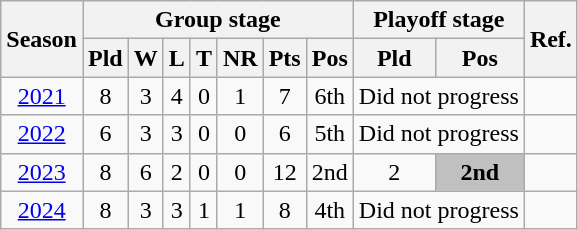<table class="wikitable" style="text-align: center">
<tr>
<th rowspan=2>Season</th>
<th colspan=7>Group stage</th>
<th colspan=2>Playoff stage</th>
<th rowspan=2>Ref.</th>
</tr>
<tr>
<th>Pld</th>
<th>W</th>
<th>L</th>
<th>T</th>
<th>NR</th>
<th>Pts</th>
<th>Pos</th>
<th>Pld</th>
<th>Pos</th>
</tr>
<tr>
<td><a href='#'>2021</a></td>
<td>8</td>
<td>3</td>
<td>4</td>
<td>0</td>
<td>1</td>
<td>7</td>
<td>6th</td>
<td colspan=2>Did not progress</td>
<td></td>
</tr>
<tr>
<td><a href='#'>2022</a></td>
<td>6</td>
<td>3</td>
<td>3</td>
<td>0</td>
<td>0</td>
<td>6</td>
<td>5th</td>
<td colspan=2>Did not progress</td>
<td></td>
</tr>
<tr>
<td><a href='#'>2023</a></td>
<td>8</td>
<td>6</td>
<td>2</td>
<td>0</td>
<td>0</td>
<td>12</td>
<td>2nd</td>
<td>2</td>
<td bgcolor="silver"><strong>2nd</strong></td>
<td></td>
</tr>
<tr>
<td><a href='#'>2024</a></td>
<td>8</td>
<td>3</td>
<td>3</td>
<td>1</td>
<td>1</td>
<td>8</td>
<td>4th</td>
<td colspan=2>Did not progress</td>
<td></td>
</tr>
</table>
